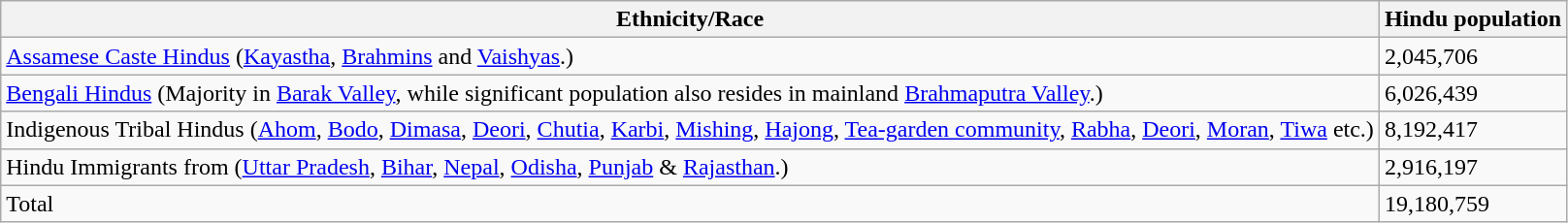<table class="wikitable">
<tr>
<th>Ethnicity/Race</th>
<th>Hindu population</th>
</tr>
<tr>
<td><a href='#'>Assamese Caste Hindus</a> (<a href='#'>Kayastha</a>, <a href='#'>Brahmins</a> and <a href='#'>Vaishyas</a>.)</td>
<td>2,045,706</td>
</tr>
<tr>
<td><a href='#'>Bengali Hindus</a> (Majority in <a href='#'>Barak Valley</a>, while significant population also resides in mainland <a href='#'>Brahmaputra Valley</a>.)</td>
<td>6,026,439</td>
</tr>
<tr>
<td>Indigenous Tribal Hindus (<a href='#'>Ahom</a>, <a href='#'>Bodo</a>, <a href='#'>Dimasa</a>, <a href='#'>Deori</a>, <a href='#'>Chutia</a>, <a href='#'>Karbi</a>, <a href='#'>Mishing</a>, <a href='#'>Hajong</a>, <a href='#'>Tea-garden community</a>, <a href='#'>Rabha</a>, <a href='#'>Deori</a>, <a href='#'>Moran</a>, <a href='#'>Tiwa</a> etc.)</td>
<td>8,192,417</td>
</tr>
<tr>
<td>Hindu Immigrants from (<a href='#'>Uttar Pradesh</a>, <a href='#'>Bihar</a>, <a href='#'>Nepal</a>, <a href='#'>Odisha</a>, <a href='#'>Punjab</a> & <a href='#'>Rajasthan</a>.)</td>
<td>2,916,197</td>
</tr>
<tr>
<td>Total</td>
<td>19,180,759</td>
</tr>
</table>
